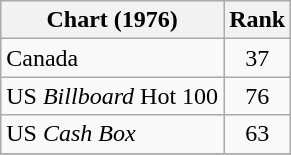<table class="wikitable sortable">
<tr>
<th>Chart (1976)</th>
<th>Rank</th>
</tr>
<tr>
<td>Canada</td>
<td style="text-align:center;">37</td>
</tr>
<tr>
<td>US <em>Billboard</em> Hot 100</td>
<td style="text-align:center;">76</td>
</tr>
<tr>
<td>US <em>Cash Box</em></td>
<td style="text-align:center;">63</td>
</tr>
<tr>
</tr>
</table>
